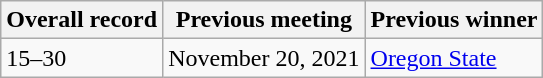<table class="wikitable">
<tr>
<th>Overall record</th>
<th>Previous meeting</th>
<th>Previous winner</th>
</tr>
<tr>
<td>15–30</td>
<td>November 20, 2021</td>
<td><a href='#'>Oregon State</a></td>
</tr>
</table>
